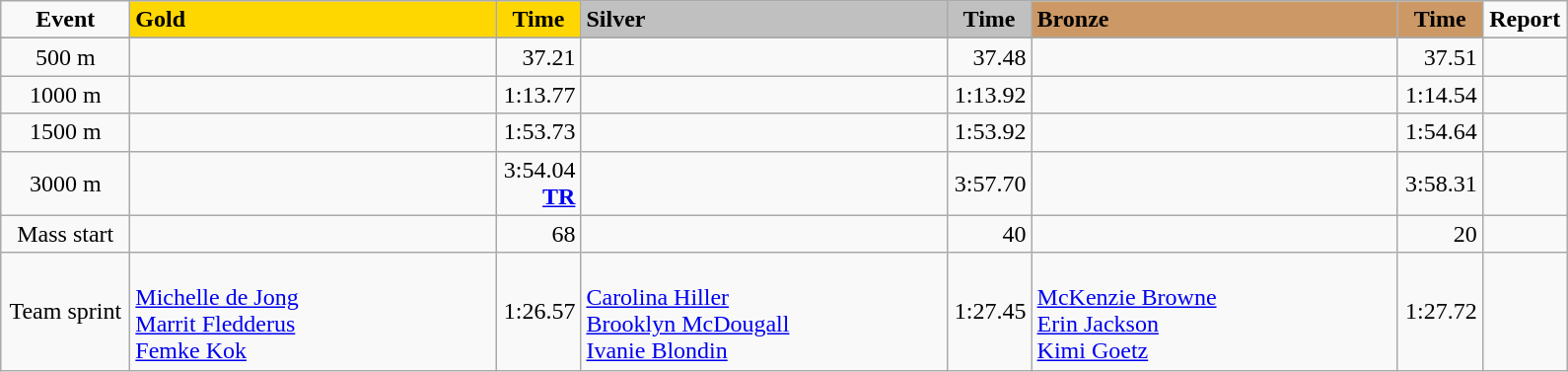<table class="wikitable">
<tr>
<td width="80" align="center"><strong>Event</strong></td>
<td width="240" bgcolor="gold"><strong>Gold</strong></td>
<td width="50" bgcolor="gold" align="center"><strong>Time</strong></td>
<td width="240" bgcolor="silver"><strong>Silver</strong></td>
<td width="50" bgcolor="silver" align="center"><strong>Time</strong></td>
<td width="240" bgcolor="#CC9966"><strong>Bronze</strong></td>
<td width="50" bgcolor="#CC9966" align="center"><strong>Time</strong></td>
<td width="50" align="center"><strong>Report</strong></td>
</tr>
<tr bgcolor="#cccccc">
</tr>
<tr>
<td align="center">500 m</td>
<td></td>
<td align="right">37.21</td>
<td></td>
<td align="right">37.48</td>
<td></td>
<td align="right">37.51</td>
<td align="center"></td>
</tr>
<tr>
<td align="center">1000 m</td>
<td></td>
<td align="right">1:13.77</td>
<td></td>
<td align="right">1:13.92</td>
<td></td>
<td align="right">1:14.54</td>
<td align="center"></td>
</tr>
<tr>
<td align="center">1500 m</td>
<td></td>
<td align="right">1:53.73</td>
<td></td>
<td align="right">1:53.92</td>
<td></td>
<td align="right">1:54.64</td>
<td align="center"></td>
</tr>
<tr>
<td align="center">3000 m</td>
<td></td>
<td align="right">3:54.04<br><strong><a href='#'>TR</a></strong></td>
<td></td>
<td align="right">3:57.70</td>
<td></td>
<td align="right">3:58.31</td>
<td align="center"></td>
</tr>
<tr>
<td align="center">Mass start</td>
<td></td>
<td align="right">68</td>
<td></td>
<td align="right">40</td>
<td></td>
<td align="right">20</td>
<td align="center"></td>
</tr>
<tr>
<td align="center">Team sprint</td>
<td><br><a href='#'>Michelle de Jong</a><br><a href='#'>Marrit Fledderus</a><br><a href='#'>Femke Kok</a></td>
<td align="right">1:26.57</td>
<td><br><a href='#'>Carolina Hiller</a><br><a href='#'>Brooklyn McDougall</a><br><a href='#'>Ivanie Blondin</a></td>
<td align="right">1:27.45</td>
<td><br><a href='#'>McKenzie Browne</a><br><a href='#'>Erin Jackson</a><br><a href='#'>Kimi Goetz</a></td>
<td align="right">1:27.72</td>
<td align="center"></td>
</tr>
</table>
